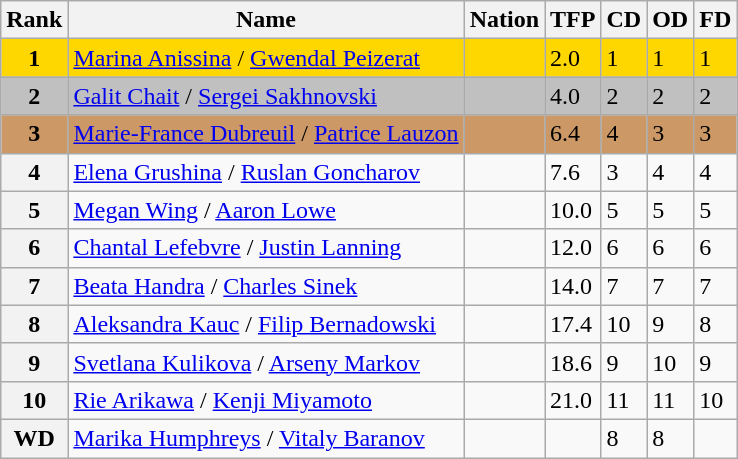<table class="wikitable">
<tr>
<th>Rank</th>
<th>Name</th>
<th>Nation</th>
<th>TFP</th>
<th>CD</th>
<th>OD</th>
<th>FD</th>
</tr>
<tr bgcolor="gold">
<td align="center"><strong>1</strong></td>
<td><a href='#'>Marina Anissina</a> / <a href='#'>Gwendal Peizerat</a></td>
<td></td>
<td>2.0</td>
<td>1</td>
<td>1</td>
<td>1</td>
</tr>
<tr bgcolor="silver">
<td align="center"><strong>2</strong></td>
<td><a href='#'>Galit Chait</a> / <a href='#'>Sergei Sakhnovski</a></td>
<td></td>
<td>4.0</td>
<td>2</td>
<td>2</td>
<td>2</td>
</tr>
<tr bgcolor="cc9966">
<td align="center"><strong>3</strong></td>
<td><a href='#'>Marie-France Dubreuil</a> / <a href='#'>Patrice Lauzon</a></td>
<td></td>
<td>6.4</td>
<td>4</td>
<td>3</td>
<td>3</td>
</tr>
<tr>
<th>4</th>
<td><a href='#'>Elena Grushina</a> / <a href='#'>Ruslan Goncharov</a></td>
<td></td>
<td>7.6</td>
<td>3</td>
<td>4</td>
<td>4</td>
</tr>
<tr>
<th>5</th>
<td><a href='#'>Megan Wing</a> / <a href='#'>Aaron Lowe</a></td>
<td></td>
<td>10.0</td>
<td>5</td>
<td>5</td>
<td>5</td>
</tr>
<tr>
<th>6</th>
<td><a href='#'>Chantal Lefebvre</a> / <a href='#'>Justin Lanning</a></td>
<td></td>
<td>12.0</td>
<td>6</td>
<td>6</td>
<td>6</td>
</tr>
<tr>
<th>7</th>
<td><a href='#'>Beata Handra</a> / <a href='#'>Charles Sinek</a></td>
<td></td>
<td>14.0</td>
<td>7</td>
<td>7</td>
<td>7</td>
</tr>
<tr>
<th>8</th>
<td><a href='#'>Aleksandra Kauc</a> / <a href='#'>Filip Bernadowski</a></td>
<td></td>
<td>17.4</td>
<td>10</td>
<td>9</td>
<td>8</td>
</tr>
<tr>
<th>9</th>
<td><a href='#'>Svetlana Kulikova</a> / <a href='#'>Arseny Markov</a></td>
<td></td>
<td>18.6</td>
<td>9</td>
<td>10</td>
<td>9</td>
</tr>
<tr>
<th>10</th>
<td><a href='#'>Rie Arikawa</a> / <a href='#'>Kenji Miyamoto</a></td>
<td></td>
<td>21.0</td>
<td>11</td>
<td>11</td>
<td>10</td>
</tr>
<tr>
<th>WD</th>
<td><a href='#'>Marika Humphreys</a> / <a href='#'>Vitaly Baranov</a></td>
<td></td>
<td></td>
<td>8</td>
<td>8</td>
<td></td>
</tr>
</table>
